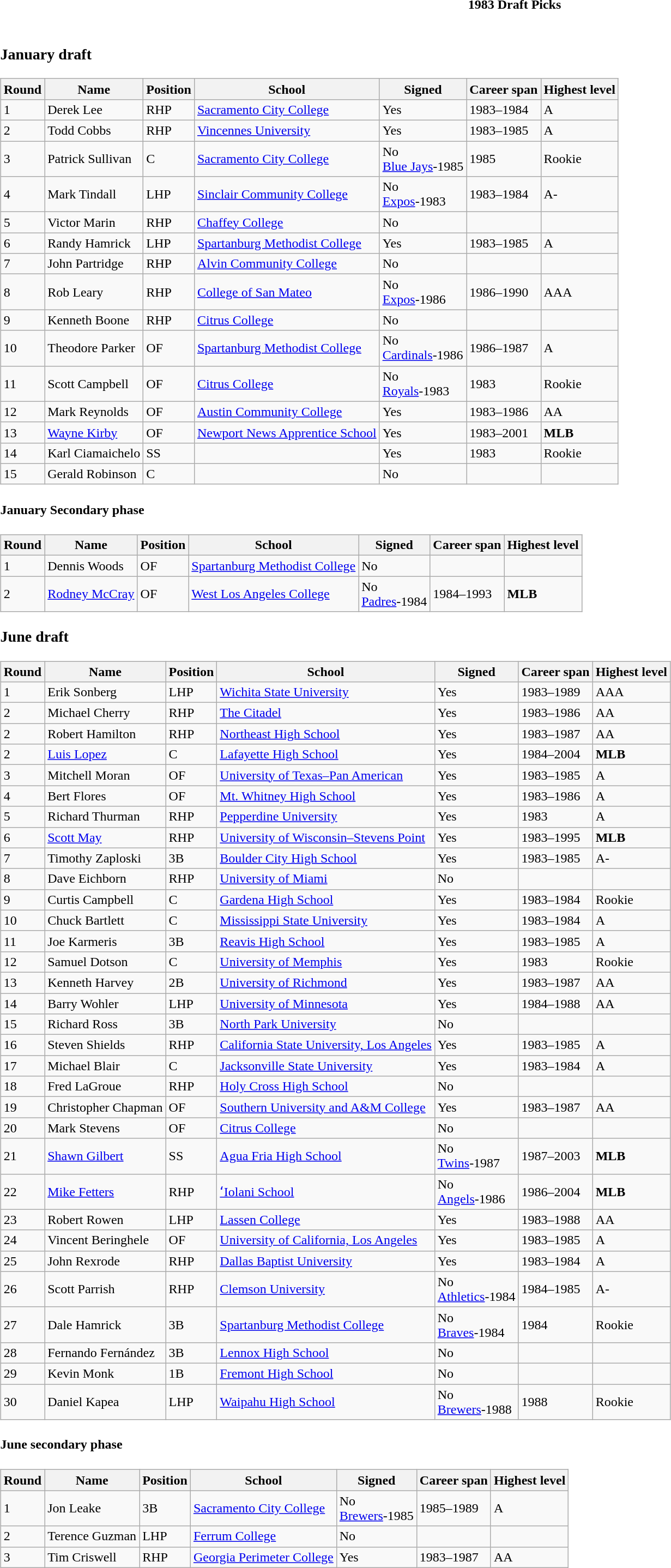<table class="toccolours collapsible collapsed" style="width:100%; background:inherit">
<tr>
<th>1983 Draft Picks</th>
</tr>
<tr>
<td><br><h3>January draft</h3><table class="wikitable">
<tr>
<th>Round</th>
<th>Name</th>
<th>Position</th>
<th>School</th>
<th>Signed</th>
<th>Career span</th>
<th>Highest level</th>
</tr>
<tr>
<td>1</td>
<td>Derek Lee</td>
<td>RHP</td>
<td><a href='#'>Sacramento City College</a></td>
<td>Yes</td>
<td>1983–1984</td>
<td>A</td>
</tr>
<tr>
<td>2</td>
<td>Todd Cobbs</td>
<td>RHP</td>
<td><a href='#'>Vincennes University</a></td>
<td>Yes</td>
<td>1983–1985</td>
<td>A</td>
</tr>
<tr>
<td>3</td>
<td>Patrick Sullivan</td>
<td>C</td>
<td><a href='#'>Sacramento City College</a></td>
<td>No<br><a href='#'>Blue Jays</a>-1985</td>
<td>1985</td>
<td>Rookie</td>
</tr>
<tr>
<td>4</td>
<td>Mark Tindall</td>
<td>LHP</td>
<td><a href='#'>Sinclair Community College</a></td>
<td>No<br><a href='#'>Expos</a>-1983</td>
<td>1983–1984</td>
<td>A-</td>
</tr>
<tr>
<td>5</td>
<td>Victor Marin</td>
<td>RHP</td>
<td><a href='#'>Chaffey College</a></td>
<td>No</td>
<td></td>
<td></td>
</tr>
<tr>
<td>6</td>
<td>Randy Hamrick</td>
<td>LHP</td>
<td><a href='#'>Spartanburg Methodist College</a></td>
<td>Yes</td>
<td>1983–1985</td>
<td>A</td>
</tr>
<tr>
<td>7</td>
<td>John Partridge</td>
<td>RHP</td>
<td><a href='#'>Alvin Community College</a></td>
<td>No</td>
<td></td>
<td></td>
</tr>
<tr>
<td>8</td>
<td>Rob Leary</td>
<td>RHP</td>
<td><a href='#'>College of San Mateo</a></td>
<td>No <br><a href='#'>Expos</a>-1986</td>
<td>1986–1990</td>
<td>AAA</td>
</tr>
<tr>
<td>9</td>
<td>Kenneth Boone</td>
<td>RHP</td>
<td><a href='#'>Citrus College</a></td>
<td>No</td>
<td></td>
<td></td>
</tr>
<tr>
<td>10</td>
<td>Theodore Parker</td>
<td>OF</td>
<td><a href='#'>Spartanburg Methodist College</a></td>
<td>No <br><a href='#'>Cardinals</a>-1986</td>
<td>1986–1987</td>
<td>A</td>
</tr>
<tr>
<td>11</td>
<td>Scott Campbell</td>
<td>OF</td>
<td><a href='#'>Citrus College</a></td>
<td>No <br><a href='#'>Royals</a>-1983</td>
<td>1983</td>
<td>Rookie</td>
</tr>
<tr>
<td>12</td>
<td>Mark Reynolds</td>
<td>OF</td>
<td><a href='#'>Austin Community College</a></td>
<td>Yes</td>
<td>1983–1986</td>
<td>AA</td>
</tr>
<tr>
<td>13</td>
<td><a href='#'>Wayne Kirby</a></td>
<td>OF</td>
<td><a href='#'>Newport News Apprentice School</a></td>
<td>Yes</td>
<td>1983–2001</td>
<td><strong>MLB</strong></td>
</tr>
<tr>
<td>14</td>
<td>Karl Ciamaichelo</td>
<td>SS</td>
<td></td>
<td>Yes</td>
<td>1983</td>
<td>Rookie</td>
</tr>
<tr>
<td>15</td>
<td>Gerald Robinson</td>
<td>C</td>
<td></td>
<td>No</td>
<td></td>
<td></td>
</tr>
</table>
<h4>January Secondary phase</h4><table class="wikitable">
<tr>
<th>Round</th>
<th>Name</th>
<th>Position</th>
<th>School</th>
<th>Signed</th>
<th>Career span</th>
<th>Highest level</th>
</tr>
<tr>
<td>1</td>
<td>Dennis Woods</td>
<td>OF</td>
<td><a href='#'>Spartanburg Methodist College</a></td>
<td>No</td>
<td></td>
<td></td>
</tr>
<tr>
<td>2</td>
<td><a href='#'>Rodney McCray</a></td>
<td>OF</td>
<td><a href='#'>West Los Angeles College</a></td>
<td>No <br><a href='#'>Padres</a>-1984</td>
<td>1984–1993</td>
<td><strong>MLB</strong></td>
</tr>
</table>
<h3>June draft</h3><table class="wikitable">
<tr>
<th>Round</th>
<th>Name</th>
<th>Position</th>
<th>School</th>
<th>Signed</th>
<th>Career span</th>
<th>Highest level</th>
</tr>
<tr>
<td>1</td>
<td>Erik Sonberg</td>
<td>LHP</td>
<td><a href='#'>Wichita State University</a></td>
<td>Yes</td>
<td>1983–1989</td>
<td>AAA</td>
</tr>
<tr>
<td>2</td>
<td>Michael Cherry</td>
<td>RHP</td>
<td><a href='#'>The Citadel</a></td>
<td>Yes</td>
<td>1983–1986</td>
<td>AA</td>
</tr>
<tr>
<td>2</td>
<td>Robert Hamilton</td>
<td>RHP</td>
<td><a href='#'>Northeast High School</a></td>
<td>Yes</td>
<td>1983–1987</td>
<td>AA</td>
</tr>
<tr>
<td>2</td>
<td><a href='#'>Luis Lopez</a></td>
<td>C</td>
<td><a href='#'>Lafayette High School</a></td>
<td>Yes</td>
<td>1984–2004</td>
<td><strong>MLB</strong></td>
</tr>
<tr>
<td>3</td>
<td>Mitchell Moran</td>
<td>OF</td>
<td><a href='#'>University of Texas–Pan American</a></td>
<td>Yes</td>
<td>1983–1985</td>
<td>A</td>
</tr>
<tr>
<td>4</td>
<td>Bert Flores</td>
<td>OF</td>
<td><a href='#'>Mt. Whitney High School</a></td>
<td>Yes</td>
<td>1983–1986</td>
<td>A</td>
</tr>
<tr>
<td>5</td>
<td>Richard Thurman</td>
<td>RHP</td>
<td><a href='#'>Pepperdine University</a></td>
<td>Yes</td>
<td>1983</td>
<td>A</td>
</tr>
<tr>
<td>6</td>
<td><a href='#'>Scott May</a></td>
<td>RHP</td>
<td><a href='#'>University of Wisconsin–Stevens Point</a></td>
<td>Yes</td>
<td>1983–1995</td>
<td><strong>MLB</strong></td>
</tr>
<tr>
<td>7</td>
<td>Timothy Zaploski</td>
<td>3B</td>
<td><a href='#'>Boulder City High School</a></td>
<td>Yes</td>
<td>1983–1985</td>
<td>A-</td>
</tr>
<tr>
<td>8</td>
<td>Dave Eichborn</td>
<td>RHP</td>
<td><a href='#'>University of Miami</a></td>
<td>No</td>
<td></td>
<td></td>
</tr>
<tr>
<td>9</td>
<td>Curtis Campbell</td>
<td>C</td>
<td><a href='#'>Gardena High School</a></td>
<td>Yes</td>
<td>1983–1984</td>
<td>Rookie</td>
</tr>
<tr>
<td>10</td>
<td>Chuck Bartlett</td>
<td>C</td>
<td><a href='#'>Mississippi State University</a></td>
<td>Yes</td>
<td>1983–1984</td>
<td>A</td>
</tr>
<tr>
<td>11</td>
<td>Joe Karmeris</td>
<td>3B</td>
<td><a href='#'>Reavis High School</a></td>
<td>Yes</td>
<td>1983–1985</td>
<td>A</td>
</tr>
<tr>
<td>12</td>
<td>Samuel Dotson</td>
<td>C</td>
<td><a href='#'>University of Memphis</a></td>
<td>Yes</td>
<td>1983</td>
<td>Rookie</td>
</tr>
<tr>
<td>13</td>
<td>Kenneth Harvey</td>
<td>2B</td>
<td><a href='#'>University of Richmond</a></td>
<td>Yes</td>
<td>1983–1987</td>
<td>AA</td>
</tr>
<tr>
<td>14</td>
<td>Barry Wohler</td>
<td>LHP</td>
<td><a href='#'>University of Minnesota</a></td>
<td>Yes</td>
<td>1984–1988</td>
<td>AA</td>
</tr>
<tr>
<td>15</td>
<td>Richard Ross</td>
<td>3B</td>
<td><a href='#'>North Park University</a></td>
<td>No</td>
<td></td>
<td></td>
</tr>
<tr>
<td>16</td>
<td>Steven Shields</td>
<td>RHP</td>
<td><a href='#'>California State University, Los Angeles</a></td>
<td>Yes</td>
<td>1983–1985</td>
<td>A</td>
</tr>
<tr>
<td>17</td>
<td>Michael Blair</td>
<td>C</td>
<td><a href='#'>Jacksonville State University</a></td>
<td>Yes</td>
<td>1983–1984</td>
<td>A</td>
</tr>
<tr>
<td>18</td>
<td>Fred LaGroue</td>
<td>RHP</td>
<td><a href='#'>Holy Cross High School</a></td>
<td>No</td>
<td></td>
<td></td>
</tr>
<tr>
<td>19</td>
<td>Christopher Chapman</td>
<td>OF</td>
<td><a href='#'>Southern University and A&M College</a></td>
<td>Yes</td>
<td>1983–1987</td>
<td>AA</td>
</tr>
<tr>
<td>20</td>
<td>Mark Stevens</td>
<td>OF</td>
<td><a href='#'>Citrus College</a></td>
<td>No</td>
<td></td>
<td></td>
</tr>
<tr>
<td>21</td>
<td><a href='#'>Shawn Gilbert</a></td>
<td>SS</td>
<td><a href='#'>Agua Fria High School</a></td>
<td>No<br><a href='#'>Twins</a>-1987</td>
<td>1987–2003</td>
<td><strong>MLB</strong></td>
</tr>
<tr>
<td>22</td>
<td><a href='#'>Mike Fetters</a></td>
<td>RHP</td>
<td><a href='#'>ʻIolani School</a></td>
<td>No<br><a href='#'>Angels</a>-1986</td>
<td>1986–2004</td>
<td><strong>MLB</strong></td>
</tr>
<tr>
<td>23</td>
<td>Robert Rowen</td>
<td>LHP</td>
<td><a href='#'>Lassen College</a></td>
<td>Yes</td>
<td>1983–1988</td>
<td>AA</td>
</tr>
<tr>
<td>24</td>
<td>Vincent Beringhele</td>
<td>OF</td>
<td><a href='#'>University of California, Los Angeles</a></td>
<td>Yes</td>
<td>1983–1985</td>
<td>A</td>
</tr>
<tr>
<td>25</td>
<td>John Rexrode</td>
<td>RHP</td>
<td><a href='#'>Dallas Baptist University</a></td>
<td>Yes</td>
<td>1983–1984</td>
<td>A</td>
</tr>
<tr>
<td>26</td>
<td>Scott Parrish</td>
<td>RHP</td>
<td><a href='#'>Clemson University</a></td>
<td>No<br><a href='#'>Athletics</a>-1984</td>
<td>1984–1985</td>
<td>A-</td>
</tr>
<tr>
<td>27</td>
<td>Dale Hamrick</td>
<td>3B</td>
<td><a href='#'>Spartanburg Methodist College</a></td>
<td>No<br><a href='#'>Braves</a>-1984</td>
<td>1984</td>
<td>Rookie</td>
</tr>
<tr>
<td>28</td>
<td>Fernando Fernández</td>
<td>3B</td>
<td><a href='#'>Lennox High School</a></td>
<td>No</td>
<td></td>
<td></td>
</tr>
<tr>
<td>29</td>
<td>Kevin Monk</td>
<td>1B</td>
<td><a href='#'>Fremont High School</a></td>
<td>No</td>
<td></td>
<td></td>
</tr>
<tr>
<td>30</td>
<td>Daniel Kapea</td>
<td>LHP</td>
<td><a href='#'>Waipahu High School</a></td>
<td>No<br><a href='#'>Brewers</a>-1988</td>
<td>1988</td>
<td>Rookie</td>
</tr>
</table>
<h4>June secondary phase</h4><table class="wikitable">
<tr>
<th>Round</th>
<th>Name</th>
<th>Position</th>
<th>School</th>
<th>Signed</th>
<th>Career span</th>
<th>Highest level</th>
</tr>
<tr>
<td>1</td>
<td>Jon Leake</td>
<td>3B</td>
<td><a href='#'>Sacramento City College</a></td>
<td>No<br><a href='#'>Brewers</a>-1985</td>
<td>1985–1989</td>
<td>A</td>
</tr>
<tr>
<td>2</td>
<td>Terence Guzman</td>
<td>LHP</td>
<td><a href='#'>Ferrum College</a></td>
<td>No</td>
<td></td>
<td></td>
</tr>
<tr>
<td>3</td>
<td>Tim Criswell</td>
<td>RHP</td>
<td><a href='#'>Georgia Perimeter College</a></td>
<td>Yes</td>
<td>1983–1987</td>
<td>AA</td>
</tr>
</table>
</td>
</tr>
</table>
